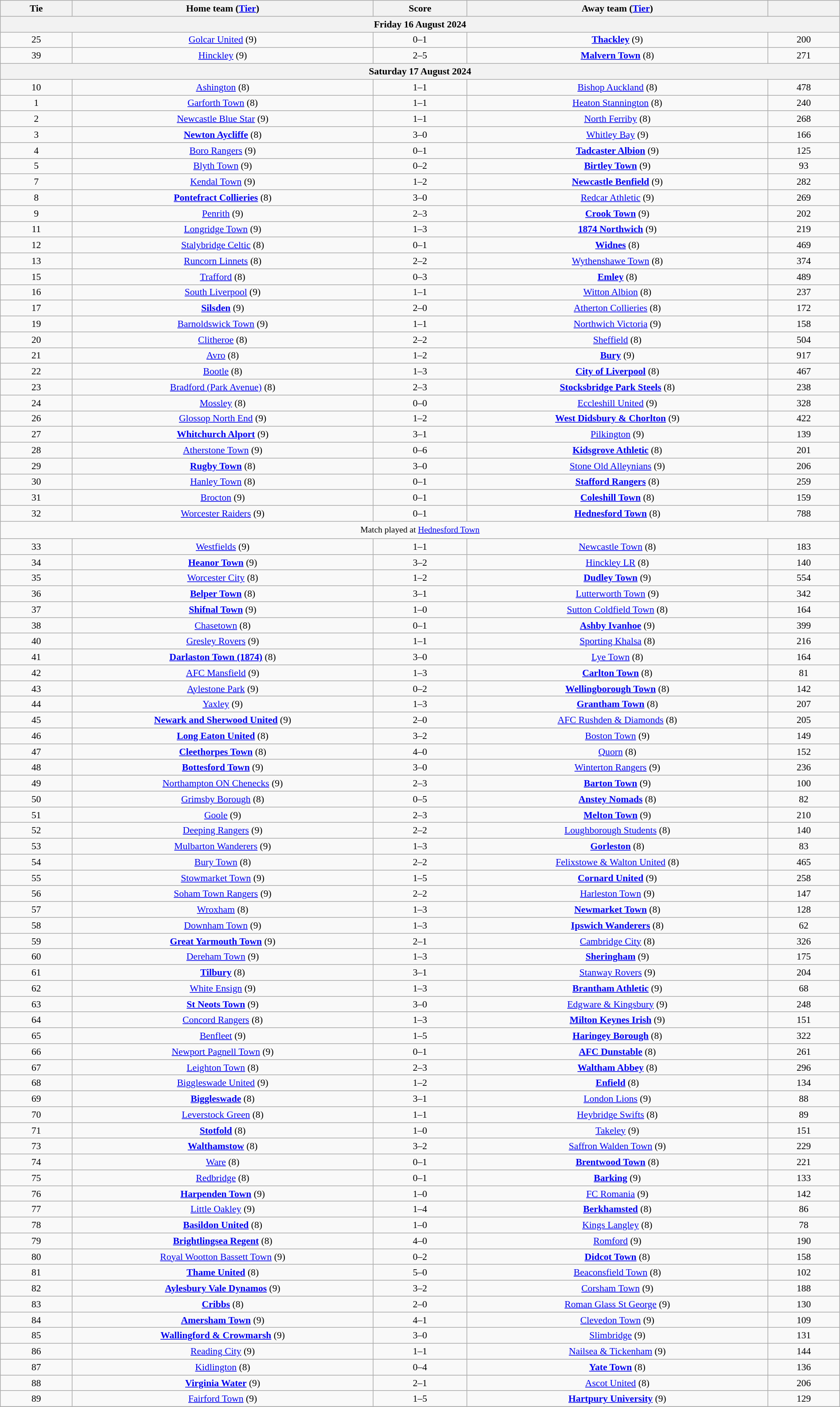<table class="wikitable" style="text-align:center; font-size:90%; width:100%">
<tr>
<th scope="col" style="width:  8.43%;">Tie</th>
<th scope="col" style="width: 35.29%;">Home team (<a href='#'>Tier</a>)</th>
<th scope="col" style="width: 11.00%;">Score</th>
<th scope="col" style="width: 35.29%;">Away team (<a href='#'>Tier</a>)</th>
<th scope="col" style="width:  8.43%;"></th>
</tr>
<tr>
<th colspan="5">Friday 16 August 2024</th>
</tr>
<tr>
<td>25</td>
<td><a href='#'>Golcar United</a> (9)</td>
<td>0–1</td>
<td><strong><a href='#'>Thackley</a></strong> (9)</td>
<td>200</td>
</tr>
<tr>
<td>39</td>
<td><a href='#'>Hinckley</a> (9)</td>
<td>2–5</td>
<td><strong><a href='#'>Malvern Town</a></strong> (8)</td>
<td>271</td>
</tr>
<tr>
<th colspan="5">Saturday 17 August 2024</th>
</tr>
<tr>
<td>10</td>
<td><a href='#'>Ashington</a> (8)</td>
<td>1–1</td>
<td><a href='#'>Bishop Auckland</a> (8)</td>
<td>478</td>
</tr>
<tr>
<td>1</td>
<td><a href='#'>Garforth Town</a> (8)</td>
<td>1–1</td>
<td><a href='#'>Heaton Stannington</a> (8)</td>
<td>240</td>
</tr>
<tr>
<td>2</td>
<td><a href='#'>Newcastle Blue Star</a> (9)</td>
<td>1–1</td>
<td><a href='#'>North Ferriby</a> (8)</td>
<td>268</td>
</tr>
<tr>
<td>3</td>
<td><strong><a href='#'>Newton Aycliffe</a></strong> (8)</td>
<td>3–0</td>
<td><a href='#'>Whitley Bay</a> (9)</td>
<td>166</td>
</tr>
<tr>
<td>4</td>
<td><a href='#'>Boro Rangers</a> (9)</td>
<td>0–1</td>
<td><strong><a href='#'>Tadcaster Albion</a></strong> (9)</td>
<td>125</td>
</tr>
<tr>
<td>5</td>
<td><a href='#'>Blyth Town</a> (9)</td>
<td>0–2</td>
<td><strong><a href='#'>Birtley Town</a></strong> (9)</td>
<td>93</td>
</tr>
<tr>
<td>7</td>
<td><a href='#'>Kendal Town</a> (9)</td>
<td>1–2</td>
<td><strong><a href='#'>Newcastle Benfield</a></strong> (9)</td>
<td>282</td>
</tr>
<tr>
<td>8</td>
<td><strong><a href='#'>Pontefract Collieries</a></strong> (8)</td>
<td>3–0</td>
<td><a href='#'>Redcar Athletic</a> (9)</td>
<td>269</td>
</tr>
<tr>
<td>9</td>
<td><a href='#'>Penrith</a> (9)</td>
<td>2–3</td>
<td><strong><a href='#'>Crook Town</a></strong> (9)</td>
<td>202</td>
</tr>
<tr>
<td>11</td>
<td><a href='#'>Longridge Town</a> (9)</td>
<td>1–3</td>
<td><strong><a href='#'>1874 Northwich</a></strong> (9)</td>
<td>219</td>
</tr>
<tr>
<td>12</td>
<td><a href='#'>Stalybridge Celtic</a> (8)</td>
<td>0–1</td>
<td><strong><a href='#'>Widnes</a></strong> (8)</td>
<td>469</td>
</tr>
<tr>
<td>13</td>
<td><a href='#'>Runcorn Linnets</a> (8)</td>
<td>2–2</td>
<td><a href='#'>Wythenshawe Town</a> (8)</td>
<td>374</td>
</tr>
<tr>
<td>15</td>
<td><a href='#'>Trafford</a> (8)</td>
<td>0–3</td>
<td><strong><a href='#'>Emley</a></strong> (8)</td>
<td>489</td>
</tr>
<tr>
<td>16</td>
<td><a href='#'>South Liverpool</a> (9)</td>
<td>1–1</td>
<td><a href='#'>Witton Albion</a> (8)</td>
<td>237</td>
</tr>
<tr>
<td>17</td>
<td><strong><a href='#'>Silsden</a></strong> (9)</td>
<td>2–0</td>
<td><a href='#'>Atherton Collieries</a> (8)</td>
<td>172</td>
</tr>
<tr>
<td>19</td>
<td><a href='#'>Barnoldswick Town</a> (9)</td>
<td>1–1</td>
<td><a href='#'>Northwich Victoria</a> (9)</td>
<td>158</td>
</tr>
<tr>
<td>20</td>
<td><a href='#'>Clitheroe</a> (8)</td>
<td>2–2</td>
<td><a href='#'>Sheffield</a> (8)</td>
<td>504</td>
</tr>
<tr>
<td>21</td>
<td><a href='#'>Avro</a> (8)</td>
<td>1–2</td>
<td><strong><a href='#'>Bury</a></strong> (9)</td>
<td>917</td>
</tr>
<tr>
<td>22</td>
<td><a href='#'>Bootle</a> (8)</td>
<td>1–3</td>
<td><strong><a href='#'>City of Liverpool</a></strong> (8)</td>
<td>467</td>
</tr>
<tr>
<td>23</td>
<td><a href='#'>Bradford (Park Avenue)</a> (8)</td>
<td>2–3</td>
<td><strong><a href='#'>Stocksbridge Park Steels</a></strong> (8)</td>
<td>238</td>
</tr>
<tr>
<td>24</td>
<td><a href='#'>Mossley</a> (8)</td>
<td>0–0</td>
<td><a href='#'>Eccleshill United</a> (9)</td>
<td>328</td>
</tr>
<tr>
<td>26</td>
<td><a href='#'>Glossop North End</a> (9)</td>
<td>1–2</td>
<td><strong><a href='#'>West Didsbury & Chorlton</a></strong> (9)</td>
<td>422</td>
</tr>
<tr>
<td>27</td>
<td><strong><a href='#'>Whitchurch Alport</a></strong> (9)</td>
<td>3–1</td>
<td><a href='#'>Pilkington</a> (9)</td>
<td>139</td>
</tr>
<tr>
<td>28</td>
<td><a href='#'>Atherstone Town</a> (9)</td>
<td>0–6</td>
<td><strong><a href='#'>Kidsgrove Athletic</a></strong> (8)</td>
<td>201</td>
</tr>
<tr>
<td>29</td>
<td><strong><a href='#'>Rugby Town</a></strong> (8)</td>
<td>3–0</td>
<td><a href='#'>Stone Old Alleynians</a> (9)</td>
<td>206</td>
</tr>
<tr>
<td>30</td>
<td><a href='#'>Hanley Town</a> (8)</td>
<td>0–1</td>
<td><strong><a href='#'>Stafford Rangers</a></strong> (8)</td>
<td>259</td>
</tr>
<tr>
<td>31</td>
<td><a href='#'>Brocton</a> (9)</td>
<td>0–1</td>
<td><strong><a href='#'>Coleshill Town</a></strong> (8)</td>
<td>159</td>
</tr>
<tr>
<td>32</td>
<td><a href='#'>Worcester Raiders</a> (9)</td>
<td>0–1</td>
<td><strong><a href='#'>Hednesford Town</a></strong> (8)</td>
<td>788</td>
</tr>
<tr>
<td colspan="5" style="height:20px; text-align:center; font-size:90%">Match played at <a href='#'>Hednesford Town</a></td>
</tr>
<tr>
<td>33</td>
<td><a href='#'>Westfields</a> (9)</td>
<td>1–1</td>
<td><a href='#'>Newcastle Town</a> (8)</td>
<td>183</td>
</tr>
<tr>
<td>34</td>
<td><strong><a href='#'>Heanor Town</a></strong> (9)</td>
<td>3–2</td>
<td><a href='#'>Hinckley LR</a> (8)</td>
<td>140</td>
</tr>
<tr>
<td>35</td>
<td><a href='#'>Worcester City</a> (8)</td>
<td>1–2</td>
<td><strong><a href='#'>Dudley Town</a></strong> (9)</td>
<td>554</td>
</tr>
<tr>
<td>36</td>
<td><strong><a href='#'>Belper Town</a></strong> (8)</td>
<td>3–1</td>
<td><a href='#'>Lutterworth Town</a> (9)</td>
<td>342</td>
</tr>
<tr>
<td>37</td>
<td><strong><a href='#'>Shifnal Town</a></strong> (9)</td>
<td>1–0</td>
<td><a href='#'>Sutton Coldfield Town</a> (8)</td>
<td>164</td>
</tr>
<tr>
<td>38</td>
<td><a href='#'>Chasetown</a> (8)</td>
<td>0–1</td>
<td><strong><a href='#'>Ashby Ivanhoe</a></strong> (9)</td>
<td>399</td>
</tr>
<tr>
<td>40</td>
<td><a href='#'>Gresley Rovers</a> (9)</td>
<td>1–1</td>
<td><a href='#'>Sporting Khalsa</a> (8)</td>
<td>216</td>
</tr>
<tr>
<td>41</td>
<td><strong><a href='#'>Darlaston Town (1874)</a></strong> (8)</td>
<td>3–0</td>
<td><a href='#'>Lye Town</a> (8)</td>
<td>164</td>
</tr>
<tr>
<td>42</td>
<td><a href='#'>AFC Mansfield</a> (9)</td>
<td>1–3</td>
<td><strong><a href='#'>Carlton Town</a></strong> (8)</td>
<td>81</td>
</tr>
<tr>
<td>43</td>
<td><a href='#'>Aylestone Park</a> (9)</td>
<td>0–2</td>
<td><strong><a href='#'>Wellingborough Town</a></strong> (8)</td>
<td>142</td>
</tr>
<tr>
<td>44</td>
<td><a href='#'>Yaxley</a> (9)</td>
<td>1–3</td>
<td><strong><a href='#'>Grantham Town</a></strong> (8)</td>
<td>207</td>
</tr>
<tr>
<td>45</td>
<td><strong><a href='#'>Newark and Sherwood United</a></strong> (9)</td>
<td>2–0</td>
<td><a href='#'>AFC Rushden & Diamonds</a> (8)</td>
<td>205</td>
</tr>
<tr>
<td>46</td>
<td><strong><a href='#'>Long Eaton United</a></strong> (8)</td>
<td>3–2</td>
<td><a href='#'>Boston Town</a> (9)</td>
<td>149</td>
</tr>
<tr>
<td>47</td>
<td><strong><a href='#'>Cleethorpes Town</a></strong> (8)</td>
<td>4–0</td>
<td><a href='#'>Quorn</a> (8)</td>
<td>152</td>
</tr>
<tr>
<td>48</td>
<td><strong><a href='#'>Bottesford Town</a></strong> (9)</td>
<td>3–0</td>
<td><a href='#'>Winterton Rangers</a> (9)</td>
<td>236</td>
</tr>
<tr>
<td>49</td>
<td><a href='#'>Northampton ON Chenecks</a> (9)</td>
<td>2–3</td>
<td><strong><a href='#'>Barton Town</a></strong> (9)</td>
<td>100</td>
</tr>
<tr>
<td>50</td>
<td><a href='#'>Grimsby Borough</a> (8)</td>
<td>0–5</td>
<td><strong><a href='#'>Anstey Nomads</a></strong> (8)</td>
<td>82</td>
</tr>
<tr>
<td>51</td>
<td><a href='#'>Goole</a> (9)</td>
<td>2–3</td>
<td><strong><a href='#'>Melton Town</a></strong> (9)</td>
<td>210</td>
</tr>
<tr>
<td>52</td>
<td><a href='#'>Deeping Rangers</a> (9)</td>
<td>2–2</td>
<td><a href='#'>Loughborough Students</a> (8)</td>
<td>140</td>
</tr>
<tr>
<td>53</td>
<td><a href='#'>Mulbarton Wanderers</a> (9)</td>
<td>1–3</td>
<td><strong><a href='#'>Gorleston</a></strong> (8)</td>
<td>83</td>
</tr>
<tr>
<td>54</td>
<td><a href='#'>Bury Town</a> (8)</td>
<td>2–2</td>
<td><a href='#'>Felixstowe & Walton United</a> (8)</td>
<td>465</td>
</tr>
<tr>
<td>55</td>
<td><a href='#'>Stowmarket Town</a> (9)</td>
<td>1–5</td>
<td><strong><a href='#'>Cornard United</a></strong> (9)</td>
<td>258</td>
</tr>
<tr>
<td>56</td>
<td><a href='#'>Soham Town Rangers</a> (9)</td>
<td>2–2</td>
<td><a href='#'>Harleston Town</a> (9)</td>
<td>147</td>
</tr>
<tr>
<td>57</td>
<td><a href='#'>Wroxham</a> (8)</td>
<td>1–3</td>
<td><strong><a href='#'>Newmarket Town</a></strong> (8)</td>
<td>128</td>
</tr>
<tr>
<td>58</td>
<td><a href='#'>Downham Town</a> (9)</td>
<td>1–3</td>
<td><strong><a href='#'>Ipswich Wanderers</a></strong> (8)</td>
<td>62</td>
</tr>
<tr>
<td>59</td>
<td><strong><a href='#'>Great Yarmouth Town</a></strong> (9)</td>
<td>2–1</td>
<td><a href='#'>Cambridge City</a> (8)</td>
<td>326</td>
</tr>
<tr>
<td>60</td>
<td><a href='#'>Dereham Town</a> (9)</td>
<td>1–3</td>
<td><strong><a href='#'>Sheringham</a></strong> (9)</td>
<td>175</td>
</tr>
<tr>
<td>61</td>
<td><strong><a href='#'>Tilbury</a></strong> (8)</td>
<td>3–1</td>
<td><a href='#'>Stanway Rovers</a> (9)</td>
<td>204</td>
</tr>
<tr>
<td>62</td>
<td><a href='#'>White Ensign</a> (9)</td>
<td>1–3</td>
<td><strong><a href='#'>Brantham Athletic</a></strong> (9)</td>
<td>68</td>
</tr>
<tr>
<td>63</td>
<td><strong><a href='#'>St Neots Town</a></strong> (9)</td>
<td>3–0</td>
<td><a href='#'>Edgware & Kingsbury</a> (9)</td>
<td>248</td>
</tr>
<tr>
<td>64</td>
<td><a href='#'>Concord Rangers</a> (8)</td>
<td>1–3</td>
<td><strong><a href='#'>Milton Keynes Irish</a></strong> (9)</td>
<td>151</td>
</tr>
<tr>
<td>65</td>
<td><a href='#'>Benfleet</a> (9)</td>
<td>1–5</td>
<td><strong><a href='#'>Haringey Borough</a></strong> (8)</td>
<td>322</td>
</tr>
<tr>
<td>66</td>
<td><a href='#'>Newport Pagnell Town</a> (9)</td>
<td>0–1</td>
<td><strong><a href='#'>AFC Dunstable</a></strong> (8)</td>
<td>261</td>
</tr>
<tr>
<td>67</td>
<td><a href='#'>Leighton Town</a> (8)</td>
<td>2–3</td>
<td><strong><a href='#'>Waltham Abbey</a></strong> (8)</td>
<td>296</td>
</tr>
<tr>
<td>68</td>
<td><a href='#'>Biggleswade United</a> (9)</td>
<td>1–2</td>
<td><strong><a href='#'>Enfield</a></strong> (8)</td>
<td>134</td>
</tr>
<tr>
<td>69</td>
<td><strong><a href='#'>Biggleswade</a></strong> (8)</td>
<td>3–1</td>
<td><a href='#'>London Lions</a> (9)</td>
<td>88</td>
</tr>
<tr>
<td>70</td>
<td><a href='#'>Leverstock Green</a> (8)</td>
<td>1–1</td>
<td><a href='#'>Heybridge Swifts</a> (8)</td>
<td>89</td>
</tr>
<tr>
<td>71</td>
<td><strong><a href='#'>Stotfold</a></strong> (8)</td>
<td>1–0</td>
<td><a href='#'>Takeley</a> (9)</td>
<td>151</td>
</tr>
<tr>
<td>73</td>
<td><strong><a href='#'>Walthamstow</a></strong> (8)</td>
<td>3–2</td>
<td><a href='#'>Saffron Walden Town</a> (9)</td>
<td>229</td>
</tr>
<tr>
<td>74</td>
<td><a href='#'>Ware</a> (8)</td>
<td>0–1</td>
<td><strong><a href='#'>Brentwood Town</a></strong> (8)</td>
<td>221</td>
</tr>
<tr>
<td>75</td>
<td><a href='#'>Redbridge</a> (8)</td>
<td>0–1</td>
<td><strong><a href='#'>Barking</a></strong> (9)</td>
<td>133</td>
</tr>
<tr>
<td>76</td>
<td><strong><a href='#'>Harpenden Town</a></strong> (9)</td>
<td>1–0</td>
<td><a href='#'>FC Romania</a> (9)</td>
<td>142</td>
</tr>
<tr>
<td>77</td>
<td><a href='#'>Little Oakley</a> (9)</td>
<td>1–4</td>
<td><strong><a href='#'>Berkhamsted</a></strong> (8)</td>
<td>86</td>
</tr>
<tr>
<td>78</td>
<td><strong><a href='#'>Basildon United</a></strong> (8)</td>
<td>1–0</td>
<td><a href='#'>Kings Langley</a> (8)</td>
<td>78</td>
</tr>
<tr>
<td>79</td>
<td><strong><a href='#'>Brightlingsea Regent</a></strong> (8)</td>
<td>4–0</td>
<td><a href='#'>Romford</a> (9)</td>
<td>190</td>
</tr>
<tr>
<td>80</td>
<td><a href='#'>Royal Wootton Bassett Town</a> (9)</td>
<td>0–2</td>
<td><strong><a href='#'>Didcot Town</a></strong> (8)</td>
<td>158</td>
</tr>
<tr>
<td>81</td>
<td><strong><a href='#'>Thame United</a></strong> (8)</td>
<td>5–0</td>
<td><a href='#'>Beaconsfield Town</a> (8)</td>
<td>102</td>
</tr>
<tr>
<td>82</td>
<td><strong><a href='#'>Aylesbury Vale Dynamos</a></strong> (9)</td>
<td>3–2</td>
<td><a href='#'>Corsham Town</a> (9)</td>
<td>188</td>
</tr>
<tr>
<td>83</td>
<td><strong><a href='#'>Cribbs</a></strong> (8)</td>
<td>2–0</td>
<td><a href='#'>Roman Glass St George</a> (9)</td>
<td>130</td>
</tr>
<tr>
<td>84</td>
<td><strong><a href='#'>Amersham Town</a></strong> (9)</td>
<td>4–1</td>
<td><a href='#'>Clevedon Town</a> (9)</td>
<td>109</td>
</tr>
<tr>
<td>85</td>
<td><strong><a href='#'>Wallingford & Crowmarsh</a></strong> (9)</td>
<td>3–0</td>
<td><a href='#'>Slimbridge</a> (9)</td>
<td>131</td>
</tr>
<tr>
<td>86</td>
<td><a href='#'>Reading City</a> (9)</td>
<td>1–1</td>
<td><a href='#'>Nailsea & Tickenham</a> (9)</td>
<td>144</td>
</tr>
<tr>
<td>87</td>
<td><a href='#'>Kidlington</a> (8)</td>
<td>0–4</td>
<td><strong><a href='#'>Yate Town</a></strong> (8)</td>
<td>136</td>
</tr>
<tr>
<td>88</td>
<td><strong><a href='#'>Virginia Water</a></strong> (9)</td>
<td>2–1</td>
<td><a href='#'>Ascot United</a> (8)</td>
<td>206</td>
</tr>
<tr>
<td>89</td>
<td><a href='#'>Fairford Town</a> (9)</td>
<td>1–5</td>
<td><strong><a href='#'>Hartpury University</a></strong> (9)</td>
<td>129</td>
</tr>
<tr>
</tr>
</table>
